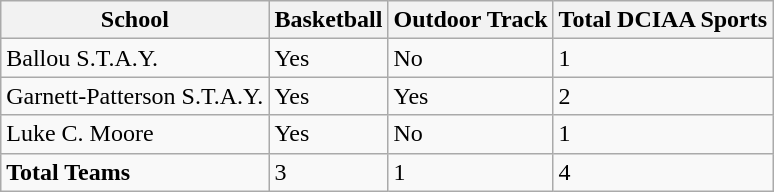<table class="wikitable sortable">
<tr>
<th>School</th>
<th>Basketball</th>
<th>Outdoor Track</th>
<th>Total DCIAA Sports</th>
</tr>
<tr>
<td>Ballou S.T.A.Y.</td>
<td>Yes</td>
<td>No</td>
<td>1</td>
</tr>
<tr>
<td>Garnett-Patterson S.T.A.Y.</td>
<td>Yes</td>
<td>Yes</td>
<td>2</td>
</tr>
<tr>
<td>Luke C. Moore</td>
<td>Yes</td>
<td>No</td>
<td>1</td>
</tr>
<tr>
<td><strong>Total Teams</strong></td>
<td>3</td>
<td>1</td>
<td>4</td>
</tr>
</table>
